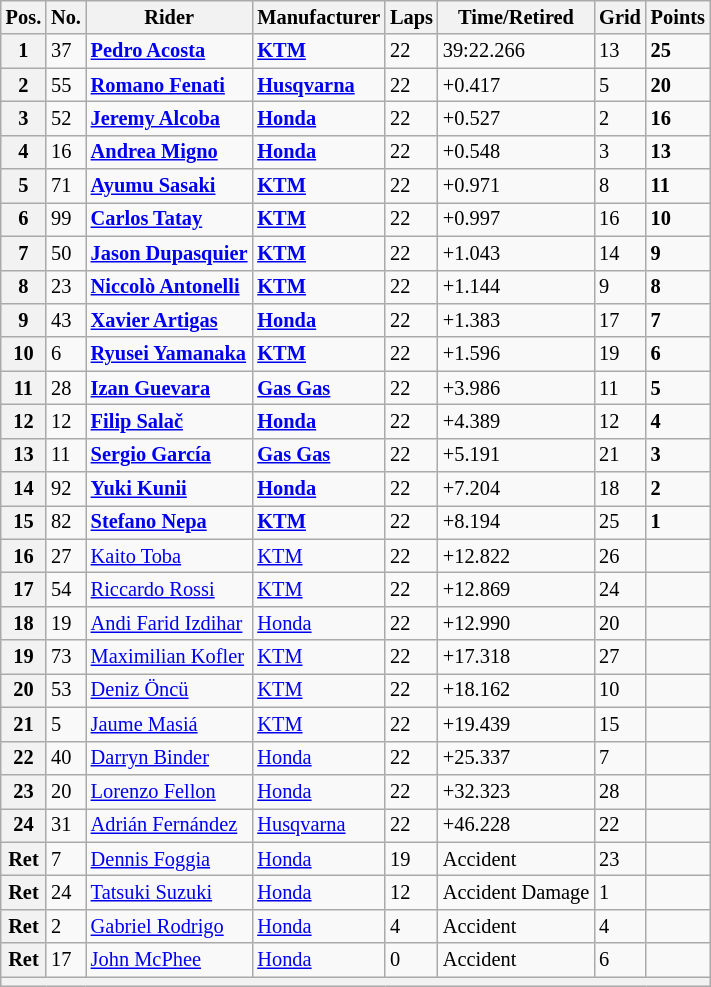<table class="wikitable" style="font-size:85%;">
<tr>
<th>Pos.</th>
<th>No.</th>
<th>Rider</th>
<th>Manufacturer</th>
<th>Laps</th>
<th>Time/Retired</th>
<th>Grid</th>
<th>Points</th>
</tr>
<tr>
<th>1</th>
<td>37</td>
<td> <strong><a href='#'>Pedro Acosta</a></strong></td>
<td><strong><a href='#'>KTM</a></strong></td>
<td>22</td>
<td>39:22.266</td>
<td>13</td>
<td><strong>25</strong></td>
</tr>
<tr>
<th>2</th>
<td>55</td>
<td> <strong><a href='#'>Romano Fenati</a></strong></td>
<td><strong><a href='#'>Husqvarna</a></strong></td>
<td>22</td>
<td>+0.417</td>
<td>5</td>
<td><strong>20</strong></td>
</tr>
<tr>
<th>3</th>
<td>52</td>
<td> <strong><a href='#'>Jeremy Alcoba</a></strong></td>
<td><strong><a href='#'>Honda</a></strong></td>
<td>22</td>
<td>+0.527</td>
<td>2</td>
<td><strong>16</strong></td>
</tr>
<tr>
<th>4</th>
<td>16</td>
<td> <strong><a href='#'>Andrea Migno</a></strong></td>
<td><strong><a href='#'>Honda</a></strong></td>
<td>22</td>
<td>+0.548</td>
<td>3</td>
<td><strong>13</strong></td>
</tr>
<tr>
<th>5</th>
<td>71</td>
<td> <strong><a href='#'>Ayumu Sasaki</a></strong></td>
<td><strong><a href='#'>KTM</a></strong></td>
<td>22</td>
<td>+0.971</td>
<td>8</td>
<td><strong>11</strong></td>
</tr>
<tr>
<th>6</th>
<td>99</td>
<td> <strong><a href='#'>Carlos Tatay</a></strong></td>
<td><strong><a href='#'>KTM</a></strong></td>
<td>22</td>
<td>+0.997</td>
<td>16</td>
<td><strong>10</strong></td>
</tr>
<tr>
<th>7</th>
<td>50</td>
<td> <strong><a href='#'>Jason Dupasquier</a></strong></td>
<td><strong><a href='#'>KTM</a></strong></td>
<td>22</td>
<td>+1.043</td>
<td>14</td>
<td><strong>9</strong></td>
</tr>
<tr>
<th>8</th>
<td>23</td>
<td> <strong><a href='#'>Niccolò Antonelli</a></strong></td>
<td><strong><a href='#'>KTM</a></strong></td>
<td>22</td>
<td>+1.144</td>
<td>9</td>
<td><strong>8</strong></td>
</tr>
<tr>
<th>9</th>
<td>43</td>
<td> <strong><a href='#'>Xavier Artigas</a></strong></td>
<td><strong><a href='#'>Honda</a></strong></td>
<td>22</td>
<td>+1.383</td>
<td>17</td>
<td><strong>7</strong></td>
</tr>
<tr>
<th>10</th>
<td>6</td>
<td> <strong><a href='#'>Ryusei Yamanaka</a></strong></td>
<td><strong><a href='#'>KTM</a></strong></td>
<td>22</td>
<td>+1.596</td>
<td>19</td>
<td><strong>6</strong></td>
</tr>
<tr>
<th>11</th>
<td>28</td>
<td> <strong><a href='#'>Izan Guevara</a></strong></td>
<td><strong><a href='#'>Gas Gas</a></strong></td>
<td>22</td>
<td>+3.986</td>
<td>11</td>
<td><strong>5</strong></td>
</tr>
<tr>
<th>12</th>
<td>12</td>
<td> <strong><a href='#'>Filip Salač</a></strong></td>
<td><strong><a href='#'>Honda</a></strong></td>
<td>22</td>
<td>+4.389</td>
<td>12</td>
<td><strong>4</strong></td>
</tr>
<tr>
<th>13</th>
<td>11</td>
<td> <strong><a href='#'>Sergio García</a></strong></td>
<td><strong><a href='#'>Gas Gas</a></strong></td>
<td>22</td>
<td>+5.191</td>
<td>21</td>
<td><strong>3</strong></td>
</tr>
<tr>
<th>14</th>
<td>92</td>
<td> <strong><a href='#'>Yuki Kunii</a></strong></td>
<td><strong><a href='#'>Honda</a></strong></td>
<td>22</td>
<td>+7.204</td>
<td>18</td>
<td><strong>2</strong></td>
</tr>
<tr>
<th>15</th>
<td>82</td>
<td> <strong><a href='#'>Stefano Nepa</a></strong></td>
<td><strong><a href='#'>KTM</a></strong></td>
<td>22</td>
<td>+8.194</td>
<td>25</td>
<td><strong>1</strong></td>
</tr>
<tr>
<th>16</th>
<td>27</td>
<td> <a href='#'>Kaito Toba</a></td>
<td><a href='#'>KTM</a></td>
<td>22</td>
<td>+12.822</td>
<td>26</td>
<td></td>
</tr>
<tr>
<th>17</th>
<td>54</td>
<td> <a href='#'>Riccardo Rossi</a></td>
<td><a href='#'>KTM</a></td>
<td>22</td>
<td>+12.869</td>
<td>24</td>
<td></td>
</tr>
<tr>
<th>18</th>
<td>19</td>
<td> <a href='#'>Andi Farid Izdihar</a></td>
<td><a href='#'>Honda</a></td>
<td>22</td>
<td>+12.990</td>
<td>20</td>
<td></td>
</tr>
<tr>
<th>19</th>
<td>73</td>
<td> <a href='#'>Maximilian Kofler</a></td>
<td><a href='#'>KTM</a></td>
<td>22</td>
<td>+17.318</td>
<td>27</td>
<td></td>
</tr>
<tr>
<th>20</th>
<td>53</td>
<td> <a href='#'>Deniz Öncü</a></td>
<td><a href='#'>KTM</a></td>
<td>22</td>
<td>+18.162</td>
<td>10</td>
<td></td>
</tr>
<tr>
<th>21</th>
<td>5</td>
<td> <a href='#'>Jaume Masiá</a></td>
<td><a href='#'>KTM</a></td>
<td>22</td>
<td>+19.439</td>
<td>15</td>
<td></td>
</tr>
<tr>
<th>22</th>
<td>40</td>
<td> <a href='#'>Darryn Binder</a></td>
<td><a href='#'>Honda</a></td>
<td>22</td>
<td>+25.337</td>
<td>7</td>
<td></td>
</tr>
<tr>
<th>23</th>
<td>20</td>
<td> <a href='#'>Lorenzo Fellon</a></td>
<td><a href='#'>Honda</a></td>
<td>22</td>
<td>+32.323</td>
<td>28</td>
<td></td>
</tr>
<tr>
<th>24</th>
<td>31</td>
<td> <a href='#'>Adrián Fernández</a></td>
<td><a href='#'>Husqvarna</a></td>
<td>22</td>
<td>+46.228</td>
<td>22</td>
<td></td>
</tr>
<tr>
<th>Ret</th>
<td>7</td>
<td> <a href='#'>Dennis Foggia</a></td>
<td><a href='#'>Honda</a></td>
<td>19</td>
<td>Accident</td>
<td>23</td>
<td></td>
</tr>
<tr>
<th>Ret</th>
<td>24</td>
<td> <a href='#'>Tatsuki Suzuki</a></td>
<td><a href='#'>Honda</a></td>
<td>12</td>
<td>Accident Damage</td>
<td>1</td>
<td></td>
</tr>
<tr>
<th>Ret</th>
<td>2</td>
<td> <a href='#'>Gabriel Rodrigo</a></td>
<td><a href='#'>Honda</a></td>
<td>4</td>
<td>Accident</td>
<td>4</td>
<td></td>
</tr>
<tr>
<th>Ret</th>
<td>17</td>
<td> <a href='#'>John McPhee</a></td>
<td><a href='#'>Honda</a></td>
<td>0</td>
<td>Accident</td>
<td>6</td>
<td></td>
</tr>
<tr>
<th colspan=8></th>
</tr>
</table>
